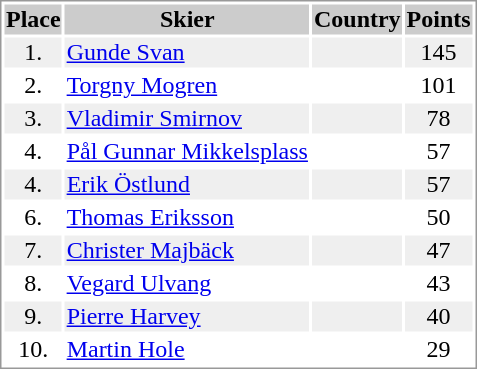<table border="0" style="border: 1px solid #999; background-color:#FFFFFF; text-align:center">
<tr align="center" bgcolor="#CCCCCC">
<th>Place</th>
<th>Skier</th>
<th>Country</th>
<th>Points</th>
</tr>
<tr bgcolor="#EFEFEF">
<td>1.</td>
<td align="left"><a href='#'>Gunde Svan</a></td>
<td align="left"></td>
<td>145</td>
</tr>
<tr>
<td>2.</td>
<td align="left"><a href='#'>Torgny Mogren</a></td>
<td align="left"></td>
<td>101</td>
</tr>
<tr bgcolor="#EFEFEF">
<td>3.</td>
<td align="left"><a href='#'>Vladimir Smirnov</a></td>
<td align="left"></td>
<td>78</td>
</tr>
<tr>
<td>4.</td>
<td align="left"><a href='#'>Pål Gunnar Mikkelsplass</a></td>
<td align="left"></td>
<td>57</td>
</tr>
<tr bgcolor="#EFEFEF">
<td>4.</td>
<td align="left"><a href='#'>Erik Östlund</a></td>
<td align="left"></td>
<td>57</td>
</tr>
<tr>
<td>6.</td>
<td align="left"><a href='#'>Thomas Eriksson</a></td>
<td align="left"></td>
<td>50</td>
</tr>
<tr bgcolor="#EFEFEF">
<td>7.</td>
<td align="left"><a href='#'>Christer Majbäck</a></td>
<td align="left"></td>
<td>47</td>
</tr>
<tr>
<td>8.</td>
<td align="left"><a href='#'>Vegard Ulvang</a></td>
<td align="left"></td>
<td>43</td>
</tr>
<tr bgcolor="#EFEFEF">
<td>9.</td>
<td align="left"><a href='#'>Pierre Harvey</a></td>
<td align="left"></td>
<td>40</td>
</tr>
<tr>
<td>10.</td>
<td align="left"><a href='#'>Martin Hole</a></td>
<td align="left"></td>
<td>29</td>
</tr>
</table>
